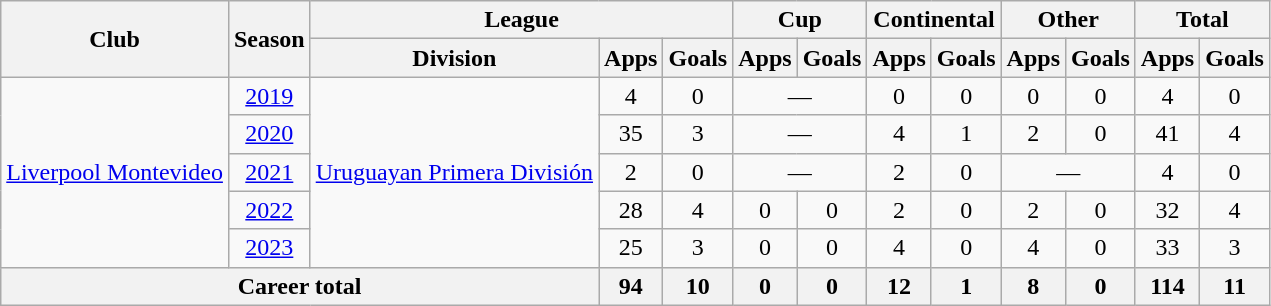<table class="wikitable" Style="text-align: center">
<tr>
<th rowspan="2">Club</th>
<th rowspan="2">Season</th>
<th colspan="3">League</th>
<th colspan="2">Cup</th>
<th colspan="2">Continental</th>
<th colspan="2">Other</th>
<th colspan="2">Total</th>
</tr>
<tr>
<th>Division</th>
<th>Apps</th>
<th>Goals</th>
<th>Apps</th>
<th>Goals</th>
<th>Apps</th>
<th>Goals</th>
<th>Apps</th>
<th>Goals</th>
<th>Apps</th>
<th>Goals</th>
</tr>
<tr>
<td rowspan="5"><a href='#'>Liverpool Montevideo</a></td>
<td><a href='#'>2019</a></td>
<td rowspan="5"><a href='#'>Uruguayan Primera División</a></td>
<td>4</td>
<td>0</td>
<td colspan="2">—</td>
<td>0</td>
<td>0</td>
<td>0</td>
<td>0</td>
<td>4</td>
<td>0</td>
</tr>
<tr>
<td><a href='#'>2020</a></td>
<td>35</td>
<td>3</td>
<td colspan="2">—</td>
<td>4</td>
<td>1</td>
<td>2</td>
<td>0</td>
<td>41</td>
<td>4</td>
</tr>
<tr>
<td><a href='#'>2021</a></td>
<td>2</td>
<td>0</td>
<td colspan="2">—</td>
<td>2</td>
<td>0</td>
<td colspan="2">—</td>
<td>4</td>
<td>0</td>
</tr>
<tr>
<td><a href='#'>2022</a></td>
<td>28</td>
<td>4</td>
<td>0</td>
<td>0</td>
<td>2</td>
<td>0</td>
<td>2</td>
<td>0</td>
<td>32</td>
<td>4</td>
</tr>
<tr>
<td><a href='#'>2023</a></td>
<td>25</td>
<td>3</td>
<td>0</td>
<td>0</td>
<td>4</td>
<td>0</td>
<td>4</td>
<td>0</td>
<td>33</td>
<td>3</td>
</tr>
<tr>
<th colspan="3">Career total</th>
<th>94</th>
<th>10</th>
<th>0</th>
<th>0</th>
<th>12</th>
<th>1</th>
<th>8</th>
<th>0</th>
<th>114</th>
<th>11</th>
</tr>
</table>
